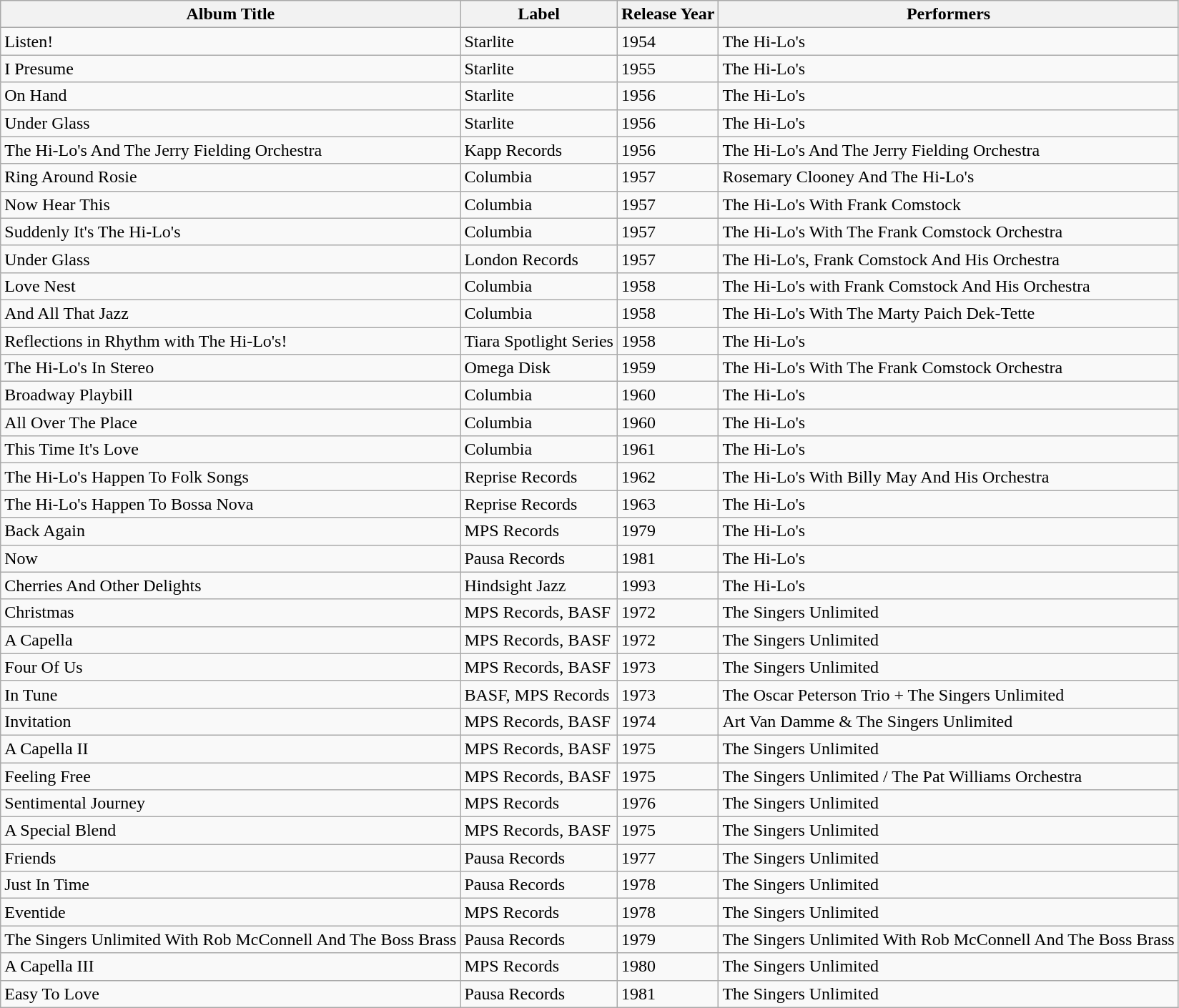<table class="wikitable sortable">
<tr>
<th scope="col">Album Title</th>
<th scope="col">Label</th>
<th scope="col">Release Year</th>
<th scope="col">Performers</th>
</tr>
<tr>
<td>Listen!</td>
<td>Starlite</td>
<td>1954</td>
<td>The Hi-Lo's</td>
</tr>
<tr>
<td>I Presume</td>
<td>Starlite</td>
<td>1955</td>
<td>The Hi-Lo's</td>
</tr>
<tr>
<td>On Hand</td>
<td>Starlite</td>
<td>1956</td>
<td>The Hi-Lo's</td>
</tr>
<tr>
<td>Under Glass</td>
<td>Starlite</td>
<td>1956</td>
<td>The Hi-Lo's</td>
</tr>
<tr>
<td>The Hi-Lo's And The Jerry Fielding Orchestra</td>
<td>Kapp Records</td>
<td>1956</td>
<td>The Hi-Lo's And The Jerry Fielding Orchestra</td>
</tr>
<tr>
<td>Ring Around Rosie</td>
<td>Columbia</td>
<td>1957</td>
<td>Rosemary Clooney And The Hi-Lo's</td>
</tr>
<tr>
<td>Now Hear This</td>
<td>Columbia</td>
<td>1957</td>
<td>The Hi-Lo's With Frank Comstock</td>
</tr>
<tr>
<td>Suddenly It's The Hi-Lo's</td>
<td>Columbia</td>
<td>1957</td>
<td>The Hi-Lo's With The Frank Comstock Orchestra</td>
</tr>
<tr>
<td>Under Glass</td>
<td>London Records</td>
<td>1957</td>
<td>The Hi-Lo's, Frank Comstock And His Orchestra</td>
</tr>
<tr>
<td>Love Nest</td>
<td>Columbia</td>
<td>1958</td>
<td>The Hi-Lo's with Frank Comstock And His Orchestra</td>
</tr>
<tr>
<td>And All That Jazz</td>
<td>Columbia</td>
<td>1958</td>
<td>The Hi-Lo's With The Marty Paich Dek-Tette</td>
</tr>
<tr>
<td>Reflections in Rhythm with The Hi-Lo's!</td>
<td>Tiara Spotlight Series</td>
<td>1958</td>
<td>The Hi-Lo's</td>
</tr>
<tr>
<td>The Hi-Lo's In Stereo</td>
<td>Omega Disk</td>
<td>1959</td>
<td>The Hi-Lo's With The Frank Comstock Orchestra</td>
</tr>
<tr>
<td>Broadway Playbill</td>
<td>Columbia</td>
<td>1960</td>
<td>The Hi-Lo's</td>
</tr>
<tr>
<td>All Over The Place</td>
<td>Columbia</td>
<td>1960</td>
<td>The Hi-Lo's</td>
</tr>
<tr>
<td>This Time It's Love</td>
<td>Columbia</td>
<td>1961</td>
<td>The Hi-Lo's</td>
</tr>
<tr>
<td>The Hi-Lo's Happen To Folk Songs</td>
<td>Reprise Records</td>
<td>1962</td>
<td>The Hi-Lo's With Billy May And His Orchestra</td>
</tr>
<tr>
<td>The Hi-Lo's Happen To Bossa Nova</td>
<td>Reprise Records</td>
<td>1963</td>
<td>The Hi-Lo's</td>
</tr>
<tr>
<td>Back Again</td>
<td>MPS Records</td>
<td>1979</td>
<td>The Hi-Lo's</td>
</tr>
<tr>
<td>Now</td>
<td>Pausa Records</td>
<td>1981</td>
<td>The Hi-Lo's</td>
</tr>
<tr>
<td>Cherries And Other Delights</td>
<td>Hindsight Jazz</td>
<td>1993</td>
<td>The Hi-Lo's</td>
</tr>
<tr>
<td>Christmas</td>
<td>MPS Records, BASF</td>
<td>1972</td>
<td>The Singers Unlimited</td>
</tr>
<tr>
<td>A Capella</td>
<td>MPS Records, BASF</td>
<td>1972</td>
<td>The Singers Unlimited</td>
</tr>
<tr>
<td>Four Of Us</td>
<td>MPS Records, BASF</td>
<td>1973</td>
<td>The Singers Unlimited</td>
</tr>
<tr>
<td>In Tune</td>
<td>BASF, MPS Records</td>
<td>1973</td>
<td>The Oscar Peterson Trio + The Singers Unlimited</td>
</tr>
<tr>
<td>Invitation</td>
<td>MPS Records, BASF</td>
<td>1974</td>
<td>Art Van Damme & The Singers Unlimited</td>
</tr>
<tr>
<td>A Capella II</td>
<td>MPS Records, BASF</td>
<td>1975</td>
<td>The Singers Unlimited</td>
</tr>
<tr>
<td>Feeling Free</td>
<td>MPS Records, BASF</td>
<td>1975</td>
<td>The Singers Unlimited / The Pat Williams Orchestra</td>
</tr>
<tr>
<td>Sentimental Journey</td>
<td>MPS Records</td>
<td>1976</td>
<td>The Singers Unlimited</td>
</tr>
<tr>
<td>A Special Blend</td>
<td>MPS Records, BASF</td>
<td>1975</td>
<td>The Singers Unlimited</td>
</tr>
<tr>
<td>Friends</td>
<td>Pausa Records</td>
<td>1977</td>
<td>The Singers Unlimited</td>
</tr>
<tr>
<td>Just In Time</td>
<td>Pausa Records</td>
<td>1978</td>
<td>The Singers Unlimited</td>
</tr>
<tr>
<td>Eventide</td>
<td>MPS Records</td>
<td>1978</td>
<td>The Singers Unlimited</td>
</tr>
<tr>
<td>The Singers Unlimited With Rob McConnell And The Boss Brass</td>
<td>Pausa Records</td>
<td>1979</td>
<td>The Singers Unlimited With Rob McConnell And The Boss Brass</td>
</tr>
<tr>
<td>A Capella III</td>
<td>MPS Records</td>
<td>1980</td>
<td>The Singers Unlimited</td>
</tr>
<tr>
<td>Easy To Love</td>
<td>Pausa Records</td>
<td>1981</td>
<td>The Singers Unlimited</td>
</tr>
</table>
